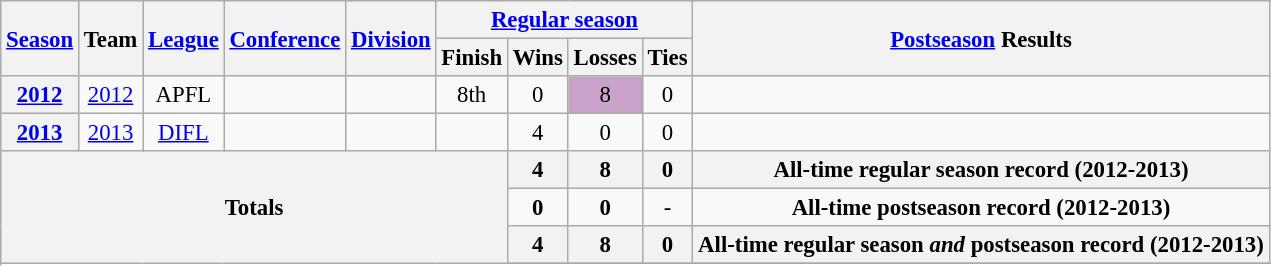<table class="wikitable" style="font-size: 95%;">
<tr>
<th rowspan="2"><a href='#'>Season</a></th>
<th rowspan="2">Team</th>
<th rowspan="2"><a href='#'>League</a></th>
<th rowspan="2"><a href='#'>Conference</a></th>
<th rowspan="2"><a href='#'>Division</a></th>
<th colspan="4"><a href='#'>Regular season</a></th>
<th rowspan="2"><a href='#'>Postseason</a> Results</th>
</tr>
<tr>
<th>Finish</th>
<th>Wins</th>
<th>Losses</th>
<th>Ties</th>
</tr>
<tr background:#fcc;">
<th style="text-align:center;"><a href='#'>2012</a></th>
<td style="text-align:center;"><a href='#'>2012</a></td>
<td style="text-align:center;">APFL</td>
<td style="text-align:center;"></td>
<td style="text-align:center;"></td>
<td style="text-align:center;">8th</td>
<td style="text-align:center;">0</td>
<td style="text-align:center;background:#c8a2c8;">8</td>
<td style="text-align:center;">0</td>
<td></td>
</tr>
<tr>
<th style="text-align:center;"><a href='#'>2013</a></th>
<td style="text-align:center;"><a href='#'>2013</a></td>
<td style="text-align:center;"><a href='#'>DIFL</a></td>
<td style="text-align:center;"></td>
<td style="text-align:center;"></td>
<td style="text-align:center;"></td>
<td style="text-align:center;">4</td>
<td style="text-align:center;">0</td>
<td style="text-align:center;">0</td>
<td></td>
</tr>
<tr>
<th style="text-align:center;" rowspan="5" colspan="6">Totals</th>
<th style="text-align:center;"><strong>4</strong></th>
<th style="text-align:center;"><strong>8</strong></th>
<th style="text-align:center;"><strong>0</strong></th>
<th style="text-align:center;" colspan="3"><strong>All-time regular season record (2012-2013)</strong></th>
</tr>
<tr style="text-align:center;">
<td><strong>0</strong></td>
<td><strong>0</strong></td>
<td>-</td>
<td colspan="3"><strong>All-time postseason record (2012-2013)</strong></td>
</tr>
<tr>
<th style="text-align:center;"><strong>4</strong></th>
<th style="text-align:center;"><strong>8</strong></th>
<th style="text-align:center;"><strong>0</strong></th>
<th style="text-align:center;" colspan="3"><strong>All-time regular season <em>and</em>  postseason record (2012-2013)</strong></th>
</tr>
<tr>
</tr>
</table>
